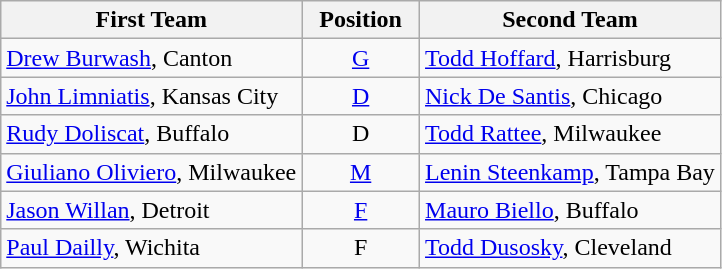<table class="wikitable">
<tr>
<th>First Team</th>
<th>  Position  </th>
<th>Second Team</th>
</tr>
<tr>
<td><a href='#'>Drew Burwash</a>, Canton</td>
<td align=center><a href='#'>G</a></td>
<td><a href='#'>Todd Hoffard</a>, Harrisburg</td>
</tr>
<tr>
<td><a href='#'>John Limniatis</a>, Kansas City</td>
<td align=center><a href='#'>D</a></td>
<td><a href='#'>Nick De Santis</a>, Chicago</td>
</tr>
<tr>
<td><a href='#'>Rudy Doliscat</a>, Buffalo</td>
<td align=center>D</td>
<td><a href='#'>Todd Rattee</a>, Milwaukee</td>
</tr>
<tr>
<td><a href='#'>Giuliano Oliviero</a>, Milwaukee</td>
<td align=center><a href='#'>M</a></td>
<td><a href='#'>Lenin Steenkamp</a>, Tampa Bay</td>
</tr>
<tr>
<td><a href='#'>Jason Willan</a>, Detroit</td>
<td align=center><a href='#'>F</a></td>
<td><a href='#'>Mauro Biello</a>, Buffalo</td>
</tr>
<tr>
<td><a href='#'>Paul Dailly</a>, Wichita</td>
<td align=center>F</td>
<td><a href='#'>Todd Dusosky</a>, Cleveland</td>
</tr>
</table>
